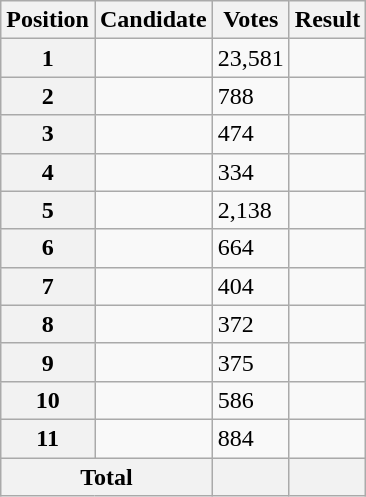<table class="wikitable sortable col3right">
<tr>
<th scope="col">Position</th>
<th scope="col">Candidate</th>
<th scope="col">Votes</th>
<th scope="col">Result</th>
</tr>
<tr>
<th scope="row">1</th>
<td></td>
<td>23,581</td>
<td></td>
</tr>
<tr>
<th scope="row">2</th>
<td></td>
<td>788</td>
<td></td>
</tr>
<tr>
<th scope="row">3</th>
<td></td>
<td>474</td>
<td></td>
</tr>
<tr>
<th scope="row">4</th>
<td></td>
<td>334</td>
<td></td>
</tr>
<tr>
<th scope="row">5</th>
<td></td>
<td>2,138</td>
<td></td>
</tr>
<tr>
<th scope="row">6</th>
<td></td>
<td>664</td>
<td></td>
</tr>
<tr>
<th scope="row">7</th>
<td></td>
<td>404</td>
<td></td>
</tr>
<tr>
<th scope="row">8</th>
<td></td>
<td>372</td>
<td></td>
</tr>
<tr>
<th scope="row">9</th>
<td></td>
<td>375</td>
<td></td>
</tr>
<tr>
<th scope="row">10</th>
<td></td>
<td>586</td>
<td></td>
</tr>
<tr>
<th scope="row">11</th>
<td></td>
<td>884</td>
<td></td>
</tr>
<tr class="sortbottom">
<th scope="row" colspan="2">Total</th>
<th></th>
<th></th>
</tr>
</table>
